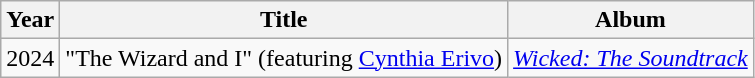<table class="wikitable sortable">
<tr>
<th>Year</th>
<th>Title</th>
<th>Album</th>
</tr>
<tr>
<td>2024</td>
<td>"The Wizard and I" (featuring <a href='#'>Cynthia Erivo</a>)</td>
<td><em><a href='#'>Wicked: The Soundtrack</a></em></td>
</tr>
</table>
